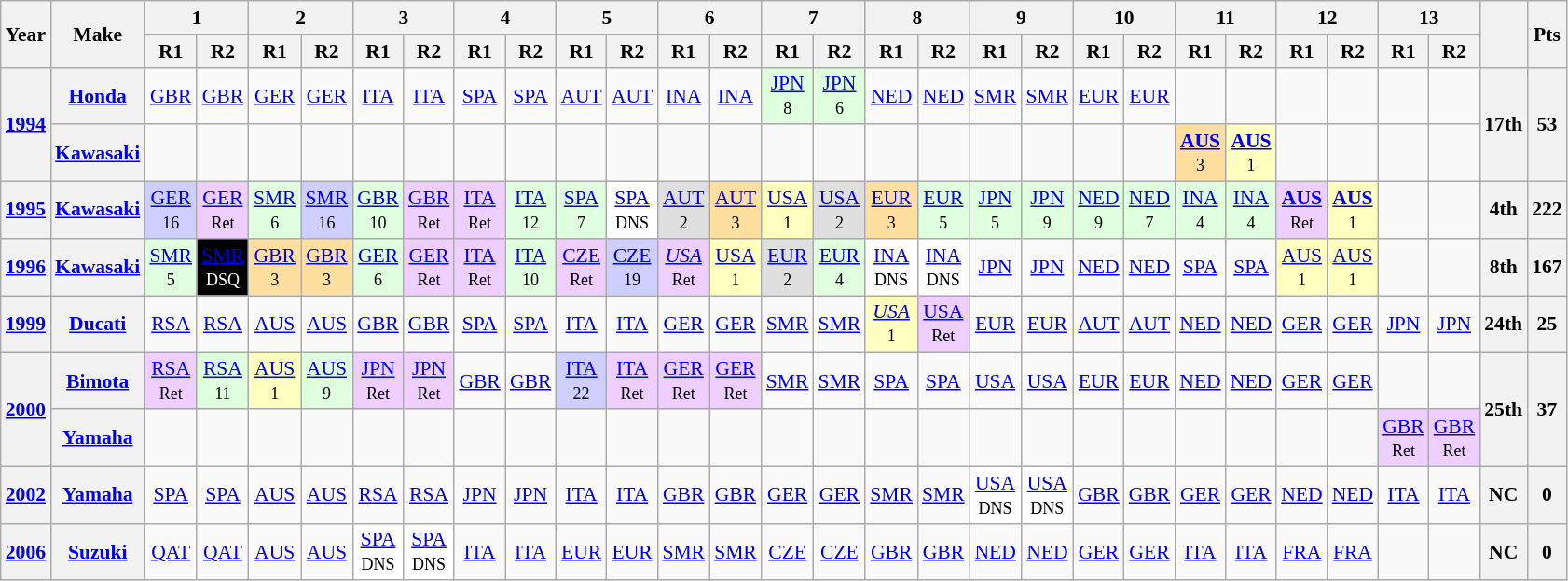<table class="wikitable" style="text-align:center; font-size:90%">
<tr>
<th valign="middle" rowspan=2>Year</th>
<th valign="middle" rowspan=2>Make</th>
<th colspan=2>1</th>
<th colspan=2>2</th>
<th colspan=2>3</th>
<th colspan=2>4</th>
<th colspan=2>5</th>
<th colspan=2>6</th>
<th colspan=2>7</th>
<th colspan=2>8</th>
<th colspan=2>9</th>
<th colspan=2>10</th>
<th colspan=2>11</th>
<th colspan=2>12</th>
<th colspan=2>13</th>
<th rowspan=2></th>
<th rowspan=2>Pts</th>
</tr>
<tr>
<th>R1</th>
<th>R2</th>
<th>R1</th>
<th>R2</th>
<th>R1</th>
<th>R2</th>
<th>R1</th>
<th>R2</th>
<th>R1</th>
<th>R2</th>
<th>R1</th>
<th>R2</th>
<th>R1</th>
<th>R2</th>
<th>R1</th>
<th>R2</th>
<th>R1</th>
<th>R2</th>
<th>R1</th>
<th>R2</th>
<th>R1</th>
<th>R2</th>
<th>R1</th>
<th>R2</th>
<th>R1</th>
<th>R2</th>
</tr>
<tr>
<th rowspan=2><a href='#'>1994</a></th>
<th><a href='#'>Honda</a></th>
<td><a href='#'>GBR</a></td>
<td><a href='#'>GBR</a></td>
<td><a href='#'>GER</a></td>
<td><a href='#'>GER</a></td>
<td><a href='#'>ITA</a></td>
<td><a href='#'>ITA</a></td>
<td><a href='#'>SPA</a></td>
<td><a href='#'>SPA</a></td>
<td><a href='#'>AUT</a></td>
<td><a href='#'>AUT</a></td>
<td><a href='#'>INA</a></td>
<td><a href='#'>INA</a></td>
<td style="background:#dfffdf;"><a href='#'>JPN</a><br><small>8</small></td>
<td style="background:#dfffdf;"><a href='#'>JPN</a><br><small>6</small></td>
<td><a href='#'>NED</a></td>
<td><a href='#'>NED</a></td>
<td><a href='#'>SMR</a></td>
<td><a href='#'>SMR</a></td>
<td><a href='#'>EUR</a></td>
<td><a href='#'>EUR</a></td>
<td></td>
<td></td>
<td></td>
<td></td>
<td></td>
<td></td>
<th rowspan=2>17th</th>
<th rowspan=2>53</th>
</tr>
<tr>
<th><a href='#'>Kawasaki</a></th>
<td></td>
<td></td>
<td></td>
<td></td>
<td></td>
<td></td>
<td></td>
<td></td>
<td></td>
<td></td>
<td></td>
<td></td>
<td></td>
<td></td>
<td></td>
<td></td>
<td></td>
<td></td>
<td></td>
<td></td>
<td style="background:#ffdf9f;"><strong><a href='#'>AUS</a></strong><br><small>3</small></td>
<td style="background:#ffffbf;"><strong><a href='#'>AUS</a></strong><br><small>1</small></td>
<td></td>
<td></td>
<td></td>
<td></td>
</tr>
<tr>
<th><a href='#'>1995</a></th>
<th><a href='#'>Kawasaki</a></th>
<td style="background:#CFCFFF;"><a href='#'>GER</a><br><small>16</small></td>
<td style="background:#efcfff;"><a href='#'>GER</a><br><small>Ret</small></td>
<td style="background:#dfffdf;"><a href='#'>SMR</a><br><small>6</small></td>
<td style="background:#CFCFFF;"><a href='#'>SMR</a><br><small>16</small></td>
<td style="background:#dfffdf;"><a href='#'>GBR</a><br><small>10</small></td>
<td style="background:#efcfff;"><a href='#'>GBR</a><br><small>Ret</small></td>
<td style="background:#efcfff;"><a href='#'>ITA</a><br><small>Ret</small></td>
<td style="background:#dfffdf;"><a href='#'>ITA</a><br><small>12</small></td>
<td style="background:#dfffdf;"><a href='#'>SPA</a><br><small>7</small></td>
<td style="background:#ffffff;"><a href='#'>SPA</a><br><small>DNS</small></td>
<td style="background:#dfdfdf;"><a href='#'>AUT</a><br><small>2</small></td>
<td style="background:#ffdf9f;"><a href='#'>AUT</a><br><small>3</small></td>
<td style="background:#ffffbf;"><a href='#'>USA</a><br><small>1</small></td>
<td style="background:#dfdfdf;"><a href='#'>USA</a><br><small>2</small></td>
<td style="background:#ffdf9f;"><a href='#'>EUR</a><br><small>3</small></td>
<td style="background:#dfffdf;"><a href='#'>EUR</a><br><small>5</small></td>
<td style="background:#dfffdf;"><a href='#'>JPN</a><br><small>5</small></td>
<td style="background:#dfffdf;"><a href='#'>JPN</a><br><small>9</small></td>
<td style="background:#dfffdf;"><a href='#'>NED</a><br><small>9</small></td>
<td style="background:#dfffdf;"><a href='#'>NED</a><br><small>7</small></td>
<td style="background:#dfffdf;"><a href='#'>INA</a><br><small>4</small></td>
<td style="background:#dfffdf;"><a href='#'>INA</a><br><small>4</small></td>
<td style="background:#efcfff;"><strong><a href='#'>AUS</a></strong><br><small>Ret</small></td>
<td style="background:#ffffbf;"><strong><a href='#'>AUS</a></strong><br><small>1</small></td>
<td></td>
<td></td>
<th>4th</th>
<th>222</th>
</tr>
<tr>
<th><a href='#'>1996</a></th>
<th><a href='#'>Kawasaki</a></th>
<td style="background:#dfffdf;"><a href='#'>SMR</a><br><small>5</small></td>
<td style="background:black; color:white;"><a href='#'><span>SMR</span></a><br><small>DSQ</small></td>
<td style="background:#ffdf9f;"><a href='#'>GBR</a><br><small>3</small></td>
<td style="background:#ffdf9f;"><a href='#'>GBR</a><br><small>3</small></td>
<td style="background:#dfffdf;"><a href='#'>GER</a><br><small>6</small></td>
<td style="background:#efcfff;"><a href='#'>GER</a><br><small>Ret</small></td>
<td style="background:#efcfff;"><a href='#'>ITA</a><br><small>Ret</small></td>
<td style="background:#dfffdf;"><a href='#'>ITA</a><br><small>10</small></td>
<td style="background:#efcfff;"><a href='#'>CZE</a><br><small>Ret</small></td>
<td style="background:#CFCFFF;"><a href='#'>CZE</a><br><small>19</small></td>
<td style="background:#efcfff;"><em><a href='#'>USA</a></em><br><small>Ret</small></td>
<td style="background:#ffffbf;"><a href='#'>USA</a><br><small>1</small></td>
<td style="background:#dfdfdf;"><a href='#'>EUR</a><br><small>2</small></td>
<td style="background:#dfffdf;"><a href='#'>EUR</a><br><small>4</small></td>
<td style="background:#ffffff;"><a href='#'>INA</a><br><small>DNS</small></td>
<td style="background:#ffffff;"><a href='#'>INA</a><br><small>DNS</small></td>
<td><a href='#'>JPN</a></td>
<td><a href='#'>JPN</a></td>
<td><a href='#'>NED</a></td>
<td><a href='#'>NED</a></td>
<td><a href='#'>SPA</a></td>
<td><a href='#'>SPA</a></td>
<td style="background:#ffffbf;"><a href='#'>AUS</a><br><small>1</small></td>
<td style="background:#ffffbf;"><a href='#'>AUS</a><br><small>1</small></td>
<td></td>
<td></td>
<th>8th</th>
<th>167</th>
</tr>
<tr>
<th><a href='#'>1999</a></th>
<th><a href='#'>Ducati</a></th>
<td><a href='#'>RSA</a></td>
<td><a href='#'>RSA</a></td>
<td><a href='#'>AUS</a></td>
<td><a href='#'>AUS</a></td>
<td><a href='#'>GBR</a></td>
<td><a href='#'>GBR</a></td>
<td><a href='#'>SPA</a></td>
<td><a href='#'>SPA</a></td>
<td><a href='#'>ITA</a></td>
<td><a href='#'>ITA</a></td>
<td><a href='#'>GER</a></td>
<td><a href='#'>GER</a></td>
<td><a href='#'>SMR</a></td>
<td><a href='#'>SMR</a></td>
<td style="background:#ffffbf;"><em><a href='#'>USA</a></em><br><small>1</small></td>
<td style="background:#efcfff;"><a href='#'>USA</a><br><small>Ret</small></td>
<td><a href='#'>EUR</a></td>
<td><a href='#'>EUR</a></td>
<td><a href='#'>AUT</a></td>
<td><a href='#'>AUT</a></td>
<td><a href='#'>NED</a></td>
<td><a href='#'>NED</a></td>
<td><a href='#'>GER</a></td>
<td><a href='#'>GER</a></td>
<td><a href='#'>JPN</a></td>
<td><a href='#'>JPN</a></td>
<th>24th</th>
<th>25</th>
</tr>
<tr>
<th rowspan=2><a href='#'>2000</a></th>
<th><a href='#'>Bimota</a></th>
<td style="background:#efcfff;"><a href='#'>RSA</a><br><small>Ret</small></td>
<td style="background:#dfffdf;"><a href='#'>RSA</a><br><small>11</small></td>
<td style="background:#ffffbf;"><a href='#'>AUS</a><br><small>1</small></td>
<td style="background:#dfffdf;"><a href='#'>AUS</a><br><small>9</small></td>
<td style="background:#efcfff;"><a href='#'>JPN</a><br><small>Ret</small></td>
<td style="background:#efcfff;"><a href='#'>JPN</a><br><small>Ret</small></td>
<td><a href='#'>GBR</a></td>
<td><a href='#'>GBR</a></td>
<td style="background:#CFCFFF;"><a href='#'>ITA</a><br><small>22</small></td>
<td style="background:#efcfff;"><a href='#'>ITA</a><br><small>Ret</small></td>
<td style="background:#efcfff;"><a href='#'>GER</a><br><small>Ret</small></td>
<td style="background:#efcfff;"><a href='#'>GER</a><br><small>Ret</small></td>
<td><a href='#'>SMR</a></td>
<td><a href='#'>SMR</a></td>
<td><a href='#'>SPA</a></td>
<td><a href='#'>SPA</a></td>
<td><a href='#'>USA</a></td>
<td><a href='#'>USA</a></td>
<td><a href='#'>EUR</a></td>
<td><a href='#'>EUR</a></td>
<td><a href='#'>NED</a></td>
<td><a href='#'>NED</a></td>
<td><a href='#'>GER</a></td>
<td><a href='#'>GER</a></td>
<td></td>
<td></td>
<th rowspan=2>25th</th>
<th rowspan=2>37</th>
</tr>
<tr>
<th><a href='#'>Yamaha</a></th>
<td></td>
<td></td>
<td></td>
<td></td>
<td></td>
<td></td>
<td></td>
<td></td>
<td></td>
<td></td>
<td></td>
<td></td>
<td></td>
<td></td>
<td></td>
<td></td>
<td></td>
<td></td>
<td></td>
<td></td>
<td></td>
<td></td>
<td></td>
<td></td>
<td style="background:#efcfff;"><a href='#'>GBR</a><br><small>Ret</small></td>
<td style="background:#efcfff;"><a href='#'>GBR</a><br><small>Ret</small></td>
</tr>
<tr>
<th><a href='#'>2002</a></th>
<th><a href='#'>Yamaha</a></th>
<td><a href='#'>SPA</a></td>
<td><a href='#'>SPA</a></td>
<td><a href='#'>AUS</a></td>
<td><a href='#'>AUS</a></td>
<td><a href='#'>RSA</a></td>
<td><a href='#'>RSA</a></td>
<td><a href='#'>JPN</a></td>
<td><a href='#'>JPN</a></td>
<td><a href='#'>ITA</a></td>
<td><a href='#'>ITA</a></td>
<td><a href='#'>GBR</a></td>
<td><a href='#'>GBR</a></td>
<td><a href='#'>GER</a></td>
<td><a href='#'>GER</a></td>
<td><a href='#'>SMR</a></td>
<td><a href='#'>SMR</a></td>
<td style="background:#ffffff;"><a href='#'>USA</a><br><small>DNS</small></td>
<td style="background:#ffffff;"><a href='#'>USA</a><br><small>DNS</small></td>
<td><a href='#'>GBR</a></td>
<td><a href='#'>GBR</a></td>
<td><a href='#'>GER</a></td>
<td><a href='#'>GER</a></td>
<td><a href='#'>NED</a></td>
<td><a href='#'>NED</a></td>
<td><a href='#'>ITA</a></td>
<td><a href='#'>ITA</a></td>
<th>NC</th>
<th>0</th>
</tr>
<tr>
<th><a href='#'>2006</a></th>
<th><a href='#'>Suzuki</a></th>
<td><a href='#'>QAT</a></td>
<td><a href='#'>QAT</a></td>
<td><a href='#'>AUS</a></td>
<td><a href='#'>AUS</a></td>
<td style="background:#ffffff;"><a href='#'>SPA</a><br><small>DNS</small></td>
<td style="background:#ffffff;"><a href='#'>SPA</a><br><small>DNS</small></td>
<td><a href='#'>ITA</a></td>
<td><a href='#'>ITA</a></td>
<td><a href='#'>EUR</a></td>
<td><a href='#'>EUR</a></td>
<td><a href='#'>SMR</a></td>
<td><a href='#'>SMR</a></td>
<td><a href='#'>CZE</a></td>
<td><a href='#'>CZE</a></td>
<td><a href='#'>GBR</a></td>
<td><a href='#'>GBR</a></td>
<td><a href='#'>NED</a></td>
<td><a href='#'>NED</a></td>
<td><a href='#'>GER</a></td>
<td><a href='#'>GER</a></td>
<td><a href='#'>ITA</a></td>
<td><a href='#'>ITA</a></td>
<td><a href='#'>FRA</a></td>
<td><a href='#'>FRA</a></td>
<td></td>
<td></td>
<th>NC</th>
<th>0</th>
</tr>
</table>
